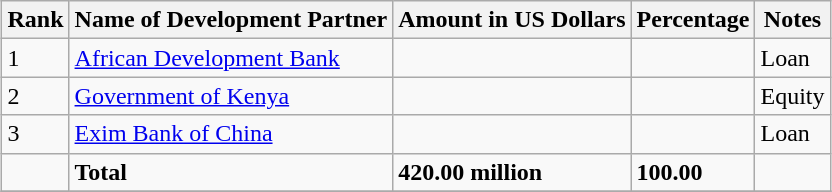<table class="wikitable sortable" style="margin: 0.5em auto">
<tr>
<th>Rank</th>
<th>Name of Development Partner</th>
<th>Amount in US Dollars</th>
<th>Percentage</th>
<th>Notes</th>
</tr>
<tr>
<td>1</td>
<td><a href='#'>African Development Bank</a></td>
<td></td>
<td></td>
<td>Loan</td>
</tr>
<tr>
<td>2</td>
<td><a href='#'>Government of Kenya</a></td>
<td></td>
<td></td>
<td>Equity</td>
</tr>
<tr>
<td>3</td>
<td><a href='#'>Exim Bank of China</a></td>
<td></td>
<td></td>
<td>Loan</td>
</tr>
<tr>
<td></td>
<td><strong>Total</strong></td>
<td><strong>420.00 million</strong></td>
<td><strong>100.00</strong></td>
<td></td>
</tr>
<tr>
</tr>
</table>
